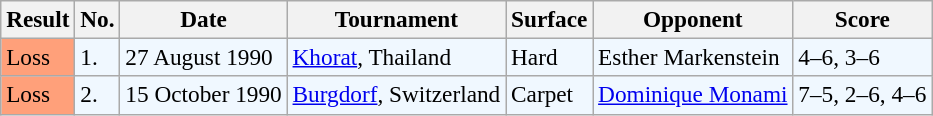<table class="sortable wikitable" style=font-size:97%>
<tr>
<th>Result</th>
<th>No.</th>
<th>Date</th>
<th>Tournament</th>
<th>Surface</th>
<th>Opponent</th>
<th>Score</th>
</tr>
<tr style="background:#f0f8ff;">
<td style="background:#ffa07a;">Loss</td>
<td>1.</td>
<td>27 August 1990</td>
<td><a href='#'>Khorat</a>, Thailand</td>
<td>Hard</td>
<td> Esther Markenstein</td>
<td>4–6, 3–6</td>
</tr>
<tr style="background:#f0f8ff;">
<td style="background:#ffa07a;">Loss</td>
<td>2.</td>
<td>15 October 1990</td>
<td><a href='#'>Burgdorf</a>, Switzerland</td>
<td>Carpet</td>
<td> <a href='#'>Dominique Monami</a></td>
<td>7–5, 2–6, 4–6</td>
</tr>
</table>
